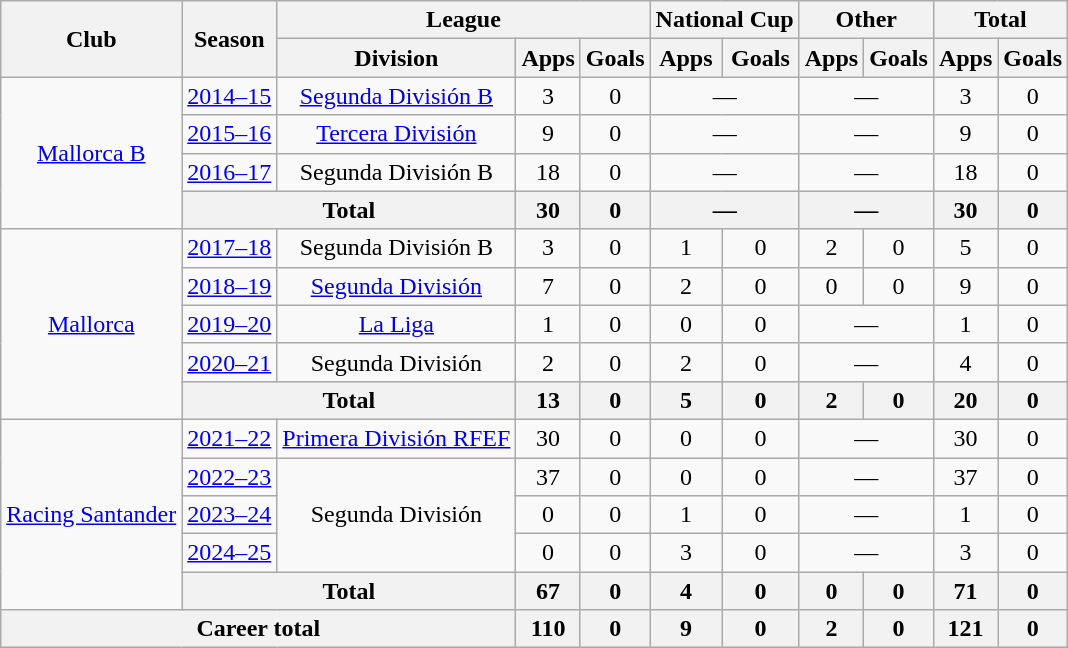<table class="wikitable" style="text-align:center">
<tr>
<th rowspan="2">Club</th>
<th rowspan="2">Season</th>
<th colspan="3">League</th>
<th colspan="2">National Cup</th>
<th colspan="2">Other</th>
<th colspan="2">Total</th>
</tr>
<tr>
<th>Division</th>
<th>Apps</th>
<th>Goals</th>
<th>Apps</th>
<th>Goals</th>
<th>Apps</th>
<th>Goals</th>
<th>Apps</th>
<th>Goals</th>
</tr>
<tr>
<td rowspan="4"><a href='#'>Mallorca B</a></td>
<td><a href='#'>2014–15</a></td>
<td><a href='#'>Segunda División B</a></td>
<td>3</td>
<td>0</td>
<td colspan="2">—</td>
<td colspan="2">—</td>
<td>3</td>
<td>0</td>
</tr>
<tr>
<td><a href='#'>2015–16</a></td>
<td><a href='#'>Tercera División</a></td>
<td>9</td>
<td>0</td>
<td colspan="2">—</td>
<td colspan="2">—</td>
<td>9</td>
<td>0</td>
</tr>
<tr>
<td><a href='#'>2016–17</a></td>
<td>Segunda División B</td>
<td>18</td>
<td>0</td>
<td colspan="2">—</td>
<td colspan="2">—</td>
<td>18</td>
<td>0</td>
</tr>
<tr>
<th colspan="2">Total</th>
<th>30</th>
<th>0</th>
<th colspan="2">—</th>
<th colspan="2">—</th>
<th>30</th>
<th>0</th>
</tr>
<tr>
<td rowspan="5"><a href='#'>Mallorca</a></td>
<td><a href='#'>2017–18</a></td>
<td>Segunda División B</td>
<td>3</td>
<td>0</td>
<td>1</td>
<td>0</td>
<td>2</td>
<td>0</td>
<td>5</td>
<td>0</td>
</tr>
<tr>
<td><a href='#'>2018–19</a></td>
<td><a href='#'>Segunda División</a></td>
<td>7</td>
<td>0</td>
<td>2</td>
<td>0</td>
<td>0</td>
<td>0</td>
<td>9</td>
<td>0</td>
</tr>
<tr>
<td><a href='#'>2019–20</a></td>
<td><a href='#'>La Liga</a></td>
<td>1</td>
<td>0</td>
<td>0</td>
<td>0</td>
<td colspan="2">—</td>
<td>1</td>
<td>0</td>
</tr>
<tr>
<td><a href='#'>2020–21</a></td>
<td>Segunda División</td>
<td>2</td>
<td>0</td>
<td>2</td>
<td>0</td>
<td colspan="2">—</td>
<td>4</td>
<td>0</td>
</tr>
<tr>
<th colspan="2">Total</th>
<th>13</th>
<th>0</th>
<th>5</th>
<th>0</th>
<th>2</th>
<th>0</th>
<th>20</th>
<th>0</th>
</tr>
<tr>
<td rowspan="5"><a href='#'>Racing Santander</a></td>
<td><a href='#'>2021–22</a></td>
<td><a href='#'>Primera División RFEF</a></td>
<td>30</td>
<td>0</td>
<td>0</td>
<td>0</td>
<td colspan="2">—</td>
<td>30</td>
<td>0</td>
</tr>
<tr>
<td><a href='#'>2022–23</a></td>
<td rowspan="3">Segunda División</td>
<td>37</td>
<td>0</td>
<td>0</td>
<td>0</td>
<td colspan="2">—</td>
<td>37</td>
<td>0</td>
</tr>
<tr>
<td><a href='#'>2023–24</a></td>
<td>0</td>
<td>0</td>
<td>1</td>
<td>0</td>
<td colspan="2">—</td>
<td>1</td>
<td>0</td>
</tr>
<tr>
<td><a href='#'>2024–25</a></td>
<td>0</td>
<td>0</td>
<td>3</td>
<td>0</td>
<td colspan="2">—</td>
<td>3</td>
<td>0</td>
</tr>
<tr>
<th colspan="2">Total</th>
<th>67</th>
<th>0</th>
<th>4</th>
<th>0</th>
<th>0</th>
<th>0</th>
<th>71</th>
<th>0</th>
</tr>
<tr>
<th colspan="3">Career total</th>
<th>110</th>
<th>0</th>
<th>9</th>
<th>0</th>
<th>2</th>
<th>0</th>
<th>121</th>
<th>0</th>
</tr>
</table>
